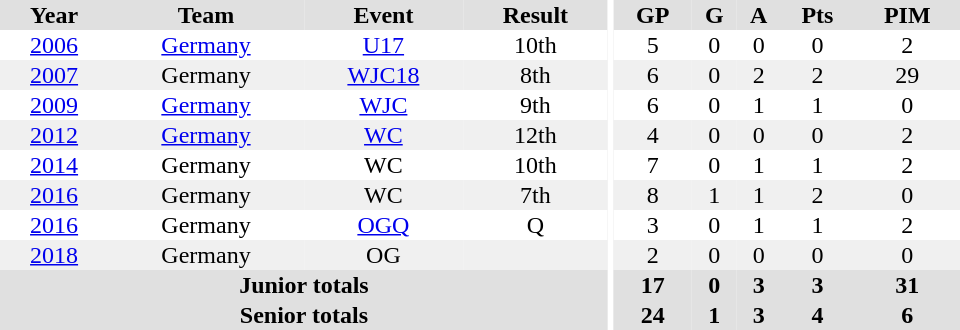<table border="0" cellpadding="1" cellspacing="0" ID="Table3" style="text-align:center; width:40em">
<tr ALIGN="center" bgcolor="#e0e0e0">
<th>Year</th>
<th>Team</th>
<th>Event</th>
<th>Result</th>
<th rowspan="99" bgcolor="#ffffff"></th>
<th>GP</th>
<th>G</th>
<th>A</th>
<th>Pts</th>
<th>PIM</th>
</tr>
<tr>
<td><a href='#'>2006</a></td>
<td><a href='#'>Germany</a></td>
<td><a href='#'>U17</a></td>
<td>10th</td>
<td>5</td>
<td>0</td>
<td>0</td>
<td>0</td>
<td>2</td>
</tr>
<tr bgcolor="#f0f0f0">
<td><a href='#'>2007</a></td>
<td>Germany</td>
<td><a href='#'>WJC18</a></td>
<td>8th</td>
<td>6</td>
<td>0</td>
<td>2</td>
<td>2</td>
<td>29</td>
</tr>
<tr>
<td><a href='#'>2009</a></td>
<td><a href='#'>Germany</a></td>
<td><a href='#'>WJC</a></td>
<td>9th</td>
<td>6</td>
<td>0</td>
<td>1</td>
<td>1</td>
<td>0</td>
</tr>
<tr bgcolor="#f0f0f0">
<td><a href='#'>2012</a></td>
<td><a href='#'>Germany</a></td>
<td><a href='#'>WC</a></td>
<td>12th</td>
<td>4</td>
<td>0</td>
<td>0</td>
<td>0</td>
<td>2</td>
</tr>
<tr>
<td><a href='#'>2014</a></td>
<td>Germany</td>
<td>WC</td>
<td>10th</td>
<td>7</td>
<td>0</td>
<td>1</td>
<td>1</td>
<td>2</td>
</tr>
<tr bgcolor="#f0f0f0">
<td><a href='#'>2016</a></td>
<td>Germany</td>
<td>WC</td>
<td>7th</td>
<td>8</td>
<td>1</td>
<td>1</td>
<td>2</td>
<td>0</td>
</tr>
<tr>
<td><a href='#'>2016</a></td>
<td>Germany</td>
<td><a href='#'>OGQ</a></td>
<td>Q</td>
<td>3</td>
<td>0</td>
<td>1</td>
<td>1</td>
<td>2</td>
</tr>
<tr bgcolor="#f0f0f0">
<td><a href='#'>2018</a></td>
<td>Germany</td>
<td>OG</td>
<td></td>
<td>2</td>
<td>0</td>
<td>0</td>
<td>0</td>
<td>0</td>
</tr>
<tr bgcolor="#e0e0e0">
<th colspan="4">Junior totals</th>
<th>17</th>
<th>0</th>
<th>3</th>
<th>3</th>
<th>31</th>
</tr>
<tr bgcolor="#e0e0e0">
<th colspan="4">Senior totals</th>
<th>24</th>
<th>1</th>
<th>3</th>
<th>4</th>
<th>6</th>
</tr>
</table>
